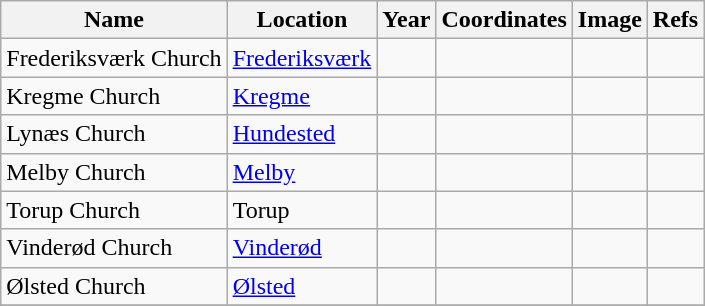<table class="wikitable sortable">
<tr>
<th>Name</th>
<th>Location</th>
<th>Year</th>
<th>Coordinates</th>
<th>Image</th>
<th>Refs</th>
</tr>
<tr>
<td>Frederiksværk Church</td>
<td><a href='#'>Frederiksværk</a></td>
<td></td>
<td></td>
<td></td>
<td></td>
</tr>
<tr>
<td>Kregme Church</td>
<td><a href='#'>Kregme</a></td>
<td></td>
<td></td>
<td></td>
<td></td>
</tr>
<tr>
<td>Lynæs Church</td>
<td><a href='#'>Hundested</a></td>
<td></td>
<td></td>
<td></td>
<td></td>
</tr>
<tr>
<td>Melby Church</td>
<td><a href='#'>Melby</a></td>
<td></td>
<td></td>
<td></td>
<td></td>
</tr>
<tr>
<td>Torup Church</td>
<td>Torup</td>
<td></td>
<td></td>
<td></td>
<td></td>
</tr>
<tr>
<td>Vinderød Church</td>
<td><a href='#'>Vinderød</a></td>
<td></td>
<td></td>
<td></td>
<td></td>
</tr>
<tr>
<td>Ølsted Church</td>
<td><a href='#'>Ølsted</a></td>
<td></td>
<td></td>
<td></td>
<td></td>
</tr>
<tr |->
</tr>
</table>
